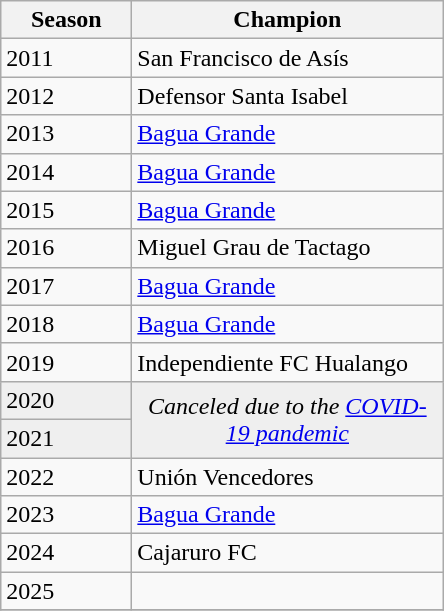<table class="wikitable sortable">
<tr>
<th width=80px>Season</th>
<th width=200px>Champion</th>
</tr>
<tr>
<td>2011</td>
<td>San Francisco de Asís</td>
</tr>
<tr>
<td>2012</td>
<td>Defensor Santa Isabel</td>
</tr>
<tr>
<td>2013</td>
<td><a href='#'>Bagua Grande</a></td>
</tr>
<tr>
<td>2014</td>
<td><a href='#'>Bagua Grande</a></td>
</tr>
<tr>
<td>2015</td>
<td><a href='#'>Bagua Grande</a></td>
</tr>
<tr>
<td>2016</td>
<td>Miguel Grau de Tactago</td>
</tr>
<tr>
<td>2017</td>
<td><a href='#'>Bagua Grande</a></td>
</tr>
<tr>
<td>2018</td>
<td><a href='#'>Bagua Grande</a></td>
</tr>
<tr>
<td>2019</td>
<td>Independiente FC Hualango</td>
</tr>
<tr bgcolor=#efefef>
<td>2020</td>
<td rowspan=2 colspan="2" align=center><em>Canceled due to the <a href='#'>COVID-19 pandemic</a></em></td>
</tr>
<tr bgcolor=#efefef>
<td>2021</td>
</tr>
<tr>
<td>2022</td>
<td>Unión Vencedores</td>
</tr>
<tr>
<td>2023</td>
<td><a href='#'>Bagua Grande</a></td>
</tr>
<tr>
<td>2024</td>
<td>Cajaruro FC</td>
</tr>
<tr>
<td>2025</td>
<td></td>
</tr>
<tr>
</tr>
</table>
